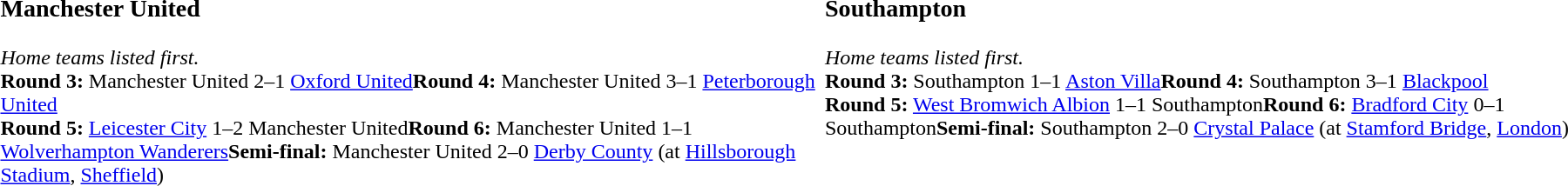<table>
<tr>
<td width=50% valign=top><br><h3>Manchester United</h3><em>Home teams listed first.</em><br><strong>Round 3:</strong> Manchester United 2–1 <a href='#'>Oxford United</a><strong>Round 4:</strong> Manchester United 3–1 <a href='#'>Peterborough United</a><br><strong>Round 5:</strong> <a href='#'>Leicester City</a> 1–2 Manchester United<strong>Round 6:</strong> Manchester United 1–1 <a href='#'>Wolverhampton Wanderers</a><strong>Semi-final:</strong> Manchester United 2–0 <a href='#'>Derby County</a> (at <a href='#'>Hillsborough Stadium</a>, <a href='#'>Sheffield</a>)</td>
<td width=50% valign=top><br><h3>Southampton</h3><em>Home teams listed first.</em><br><strong>Round 3:</strong> Southampton 1–1 <a href='#'>Aston Villa</a><strong>Round 4:</strong> Southampton 3–1 <a href='#'>Blackpool</a><br><strong>Round 5:</strong> <a href='#'>West Bromwich Albion</a> 1–1 Southampton<strong>Round 6:</strong> <a href='#'>Bradford City</a> 0–1 Southampton<strong>Semi-final:</strong> Southampton 2–0 <a href='#'>Crystal Palace</a> (at <a href='#'>Stamford Bridge</a>, <a href='#'>London</a>)</td>
</tr>
</table>
